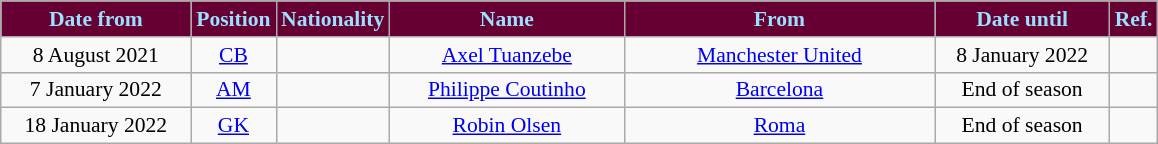<table class="wikitable"  style="text-align:center; font-size:90%; ">
<tr>
<th style="background:#660033;color:#9be1ff; width:120px;">Date from</th>
<th style="background:#660033;color:#9be1ff; width:50px;">Position</th>
<th style="background:#660033;color:#9be1ff; width:50px;">Nationality</th>
<th style="background:#660033;color:#9be1ff; width:150px;">Name</th>
<th style="background:#660033;color:#9be1ff; width:200px;">From</th>
<th style="background:#660033;color:#9be1ff; width:110px;">Date until</th>
<th style="background:#660033;color:#9be1ff; width:25px;">Ref.</th>
</tr>
<tr>
<td>8 August 2021</td>
<td><a href='#'>CB</a></td>
<td></td>
<td><a href='#'>Axel Tuanzebe</a></td>
<td> <a href='#'>Manchester United</a></td>
<td>8 January 2022</td>
<td></td>
</tr>
<tr>
<td>7 January 2022</td>
<td><a href='#'>AM</a></td>
<td></td>
<td><a href='#'>Philippe Coutinho</a></td>
<td> <a href='#'>Barcelona</a></td>
<td>End of season</td>
<td></td>
</tr>
<tr>
<td>18 January 2022</td>
<td><a href='#'>GK</a></td>
<td></td>
<td><a href='#'>Robin Olsen</a></td>
<td> <a href='#'>Roma</a></td>
<td>End of season</td>
<td></td>
</tr>
</table>
